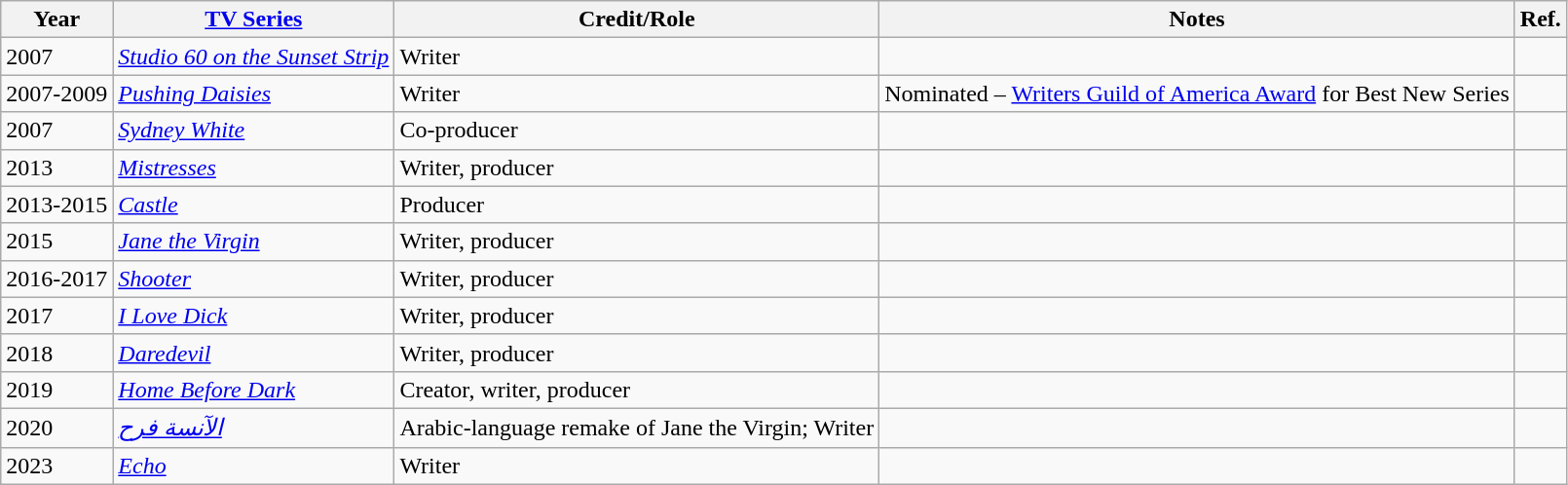<table class="wikitable sortable">
<tr>
<th>Year</th>
<th><a href='#'>TV Series</a></th>
<th>Credit/Role</th>
<th>Notes</th>
<th>Ref.</th>
</tr>
<tr>
<td>2007</td>
<td><em><a href='#'>Studio 60 on the Sunset Strip</a></em></td>
<td>Writer</td>
<td></td>
<td></td>
</tr>
<tr>
<td>2007-2009</td>
<td><em><a href='#'>Pushing Daisies</a></em></td>
<td>Writer</td>
<td>Nominated – <a href='#'>Writers Guild of America Award</a> for Best New Series</td>
<td></td>
</tr>
<tr>
<td>2007</td>
<td><em><a href='#'>Sydney White</a></em></td>
<td>Co-producer</td>
<td></td>
<td></td>
</tr>
<tr>
<td>2013</td>
<td><em><a href='#'>Mistresses</a></em></td>
<td>Writer, producer</td>
<td></td>
<td></td>
</tr>
<tr>
<td>2013-2015</td>
<td><em><a href='#'>Castle</a></em></td>
<td>Producer</td>
<td></td>
<td></td>
</tr>
<tr>
<td>2015</td>
<td><em><a href='#'>Jane the Virgin</a></em></td>
<td>Writer, producer</td>
<td></td>
<td></td>
</tr>
<tr>
<td>2016-2017</td>
<td><em><a href='#'>Shooter</a></em></td>
<td>Writer, producer</td>
<td></td>
<td></td>
</tr>
<tr>
<td>2017</td>
<td><em><a href='#'>I Love Dick</a></em></td>
<td>Writer, producer</td>
<td></td>
<td></td>
</tr>
<tr>
<td>2018</td>
<td><em><a href='#'>Daredevil</a></em></td>
<td>Writer, producer</td>
<td></td>
<td></td>
</tr>
<tr>
<td>2019</td>
<td><em><a href='#'>Home Before Dark</a></em></td>
<td>Creator, writer, producer</td>
<td></td>
<td></td>
</tr>
<tr>
<td>2020</td>
<td><em><a href='#'>الآنسة فرح</a></em></td>
<td>Arabic-language remake of Jane the Virgin; Writer</td>
<td></td>
<td></td>
</tr>
<tr>
<td>2023</td>
<td><em><a href='#'>Echo</a></em></td>
<td>Writer</td>
<td></td>
</tr>
</table>
